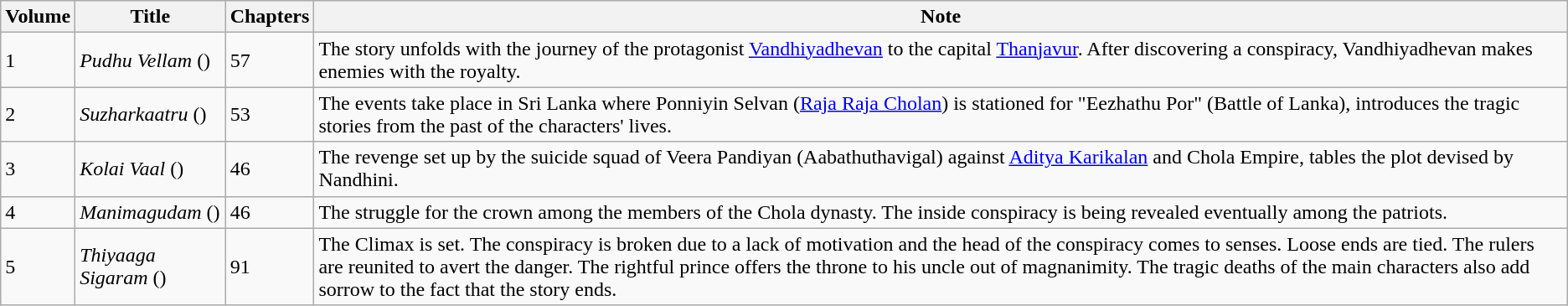<table class="wikitable">
<tr>
<th>Volume</th>
<th>Title</th>
<th>Chapters</th>
<th>Note</th>
</tr>
<tr>
<td>1</td>
<td><em>Pudhu Vellam</em> ()</td>
<td>57</td>
<td>The story unfolds with the journey of the protagonist <a href='#'>Vandhiyadhevan</a> to the capital <a href='#'>Thanjavur</a>. After discovering a conspiracy, Vandhiyadhevan makes enemies with the royalty.</td>
</tr>
<tr>
<td>2</td>
<td><em>Suzharkaatru</em> ()</td>
<td>53</td>
<td>The events take place in Sri Lanka where Ponniyin Selvan (<a href='#'>Raja Raja Cholan</a>) is stationed for "Eezhathu Por" (Battle of Lanka), introduces the tragic stories from the past of the characters' lives.</td>
</tr>
<tr>
<td>3</td>
<td><em>Kolai Vaal</em> ()</td>
<td>46</td>
<td>The revenge set up by the suicide squad of Veera Pandiyan (Aabathuthavigal) against <a href='#'>Aditya Karikalan</a> and Chola Empire, tables the plot devised by Nandhini.</td>
</tr>
<tr>
<td>4</td>
<td><em>Manimagudam</em> ()</td>
<td>46</td>
<td>The struggle for the crown among the members of the Chola dynasty. The inside conspiracy is being revealed eventually among the patriots.</td>
</tr>
<tr>
<td>5</td>
<td><em>Thiyaaga Sigaram</em> ()</td>
<td>91</td>
<td>The Climax is set. The conspiracy is broken due to a lack of motivation and the head of the conspiracy comes to senses. Loose ends are tied.  The rulers are reunited to avert the danger. The rightful prince offers the throne to his uncle out of magnanimity. The tragic deaths of the main characters also add sorrow to the fact that the story ends.</td>
</tr>
</table>
